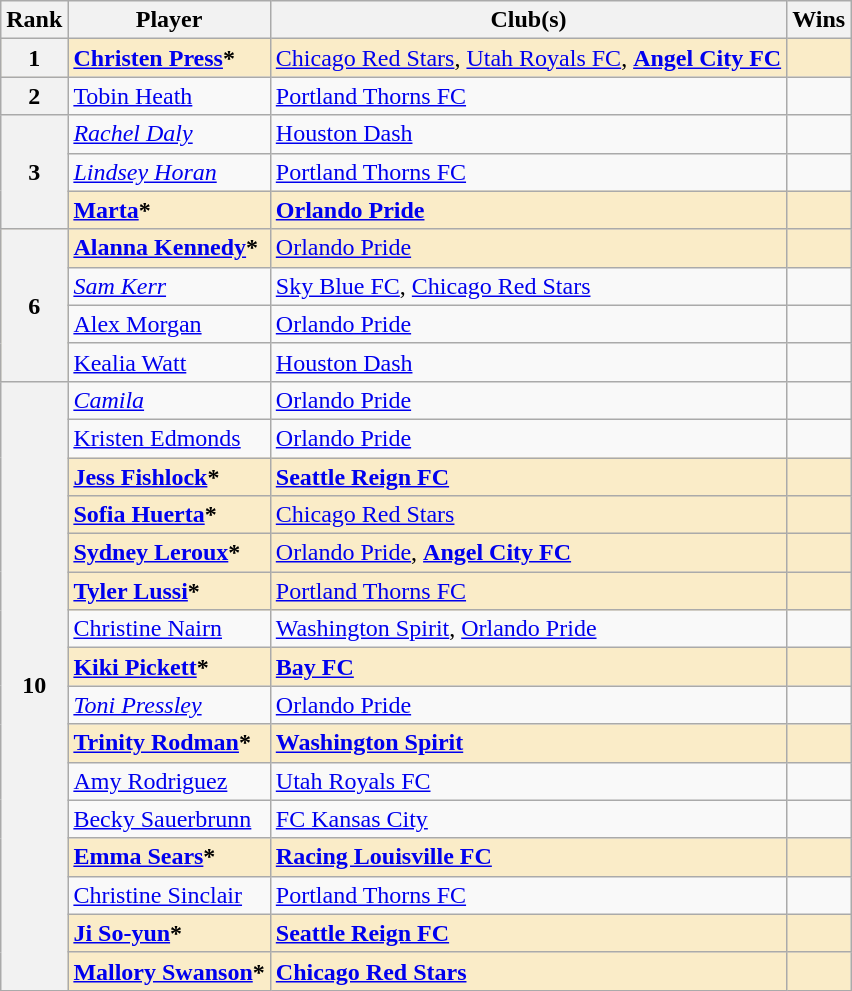<table class="wikitable">
<tr>
<th scope="col">Rank</th>
<th scope="col">Player</th>
<th scope="col">Club(s)</th>
<th scope="col">Wins</th>
</tr>
<tr style="background-color:#faecc8;">
<th scope="row">1</th>
<td> <strong><a href='#'>Christen Press</a>*</strong></td>
<td><a href='#'>Chicago Red Stars</a>, <a href='#'>Utah Royals FC</a>, <strong><a href='#'>Angel City FC</a></strong></td>
<td></td>
</tr>
<tr>
<th scope="row">2</th>
<td> <a href='#'>Tobin Heath</a></td>
<td><a href='#'>Portland Thorns FC</a></td>
<td></td>
</tr>
<tr>
<th rowspan=3 scope="row">3</th>
<td> <em><a href='#'>Rachel Daly</a></em></td>
<td><a href='#'>Houston Dash</a></td>
<td></td>
</tr>
<tr>
<td> <em><a href='#'>Lindsey Horan</a></em></td>
<td><a href='#'>Portland Thorns FC</a></td>
<td></td>
</tr>
<tr style="background-color:#faecc8;">
<td> <strong><a href='#'>Marta</a>*</strong></td>
<td><strong><a href='#'>Orlando Pride</a></strong></td>
<td></td>
</tr>
<tr style="background-color:#faecc8;">
<th rowspan=4 scope="row">6</th>
<td> <strong><a href='#'>Alanna Kennedy</a>*</strong></td>
<td><a href='#'>Orlando Pride</a></td>
<td></td>
</tr>
<tr>
<td> <em><a href='#'>Sam Kerr</a></em></td>
<td><a href='#'>Sky Blue FC</a>, <a href='#'>Chicago Red Stars</a></td>
<td></td>
</tr>
<tr>
<td> <a href='#'>Alex Morgan</a></td>
<td><a href='#'>Orlando Pride</a></td>
<td></td>
</tr>
<tr>
<td> <a href='#'>Kealia Watt</a></td>
<td><a href='#'>Houston Dash</a></td>
<td></td>
</tr>
<tr>
<th rowspan=16 scope="row">10</th>
<td> <em><a href='#'>Camila</a></em></td>
<td><a href='#'>Orlando Pride</a></td>
<td></td>
</tr>
<tr>
<td> <a href='#'>Kristen Edmonds</a></td>
<td><a href='#'>Orlando Pride</a></td>
<td></td>
</tr>
<tr style="background-color:#faecc8;">
<td> <strong><a href='#'>Jess Fishlock</a>*</strong></td>
<td><strong><a href='#'>Seattle Reign FC</a></strong></td>
<td></td>
</tr>
<tr style="background-color:#faecc8;">
<td> <strong><a href='#'>Sofia Huerta</a>*</strong></td>
<td><a href='#'>Chicago Red Stars</a></td>
<td></td>
</tr>
<tr style="background-color:#faecc8;">
<td> <strong><a href='#'>Sydney Leroux</a>*</strong></td>
<td><a href='#'>Orlando Pride</a>, <strong><a href='#'>Angel City FC</a></strong></td>
<td></td>
</tr>
<tr style="background-color:#faecc8;">
<td> <strong><a href='#'>Tyler Lussi</a>*</strong></td>
<td><a href='#'>Portland Thorns FC</a></td>
<td></td>
</tr>
<tr>
<td> <a href='#'>Christine Nairn</a></td>
<td><a href='#'>Washington Spirit</a>, <a href='#'>Orlando Pride</a></td>
<td></td>
</tr>
<tr style="background-color:#faecc8;">
<td> <strong><a href='#'>Kiki Pickett</a>*</strong></td>
<td><strong><a href='#'>Bay FC</a></strong></td>
<td></td>
</tr>
<tr>
<td> <em><a href='#'>Toni Pressley</a></em></td>
<td><a href='#'>Orlando Pride</a></td>
<td></td>
</tr>
<tr style="background-color:#faecc8;">
<td> <strong><a href='#'>Trinity Rodman</a>*</strong></td>
<td><strong><a href='#'>Washington Spirit</a></strong></td>
<td></td>
</tr>
<tr>
<td> <a href='#'>Amy Rodriguez</a></td>
<td><a href='#'>Utah Royals FC</a></td>
<td></td>
</tr>
<tr style=>
<td> <a href='#'>Becky Sauerbrunn</a></td>
<td><a href='#'>FC Kansas City</a></td>
<td></td>
</tr>
<tr style="background-color:#faecc8;">
<td> <strong><a href='#'>Emma Sears</a>*</strong></td>
<td><strong><a href='#'>Racing Louisville FC</a></strong></td>
<td></td>
</tr>
<tr>
<td> <a href='#'>Christine Sinclair</a></td>
<td><a href='#'>Portland Thorns FC</a></td>
<td></td>
</tr>
<tr style="background-color:#faecc8;">
<td> <strong><a href='#'>Ji So-yun</a>*</strong></td>
<td><strong><a href='#'>Seattle Reign FC</a></strong></td>
<td></td>
</tr>
<tr style="background-color:#faecc8;">
<td> <strong><a href='#'>Mallory Swanson</a>*</strong></td>
<td><strong><a href='#'>Chicago Red Stars</a></strong></td>
<td></td>
</tr>
</table>
